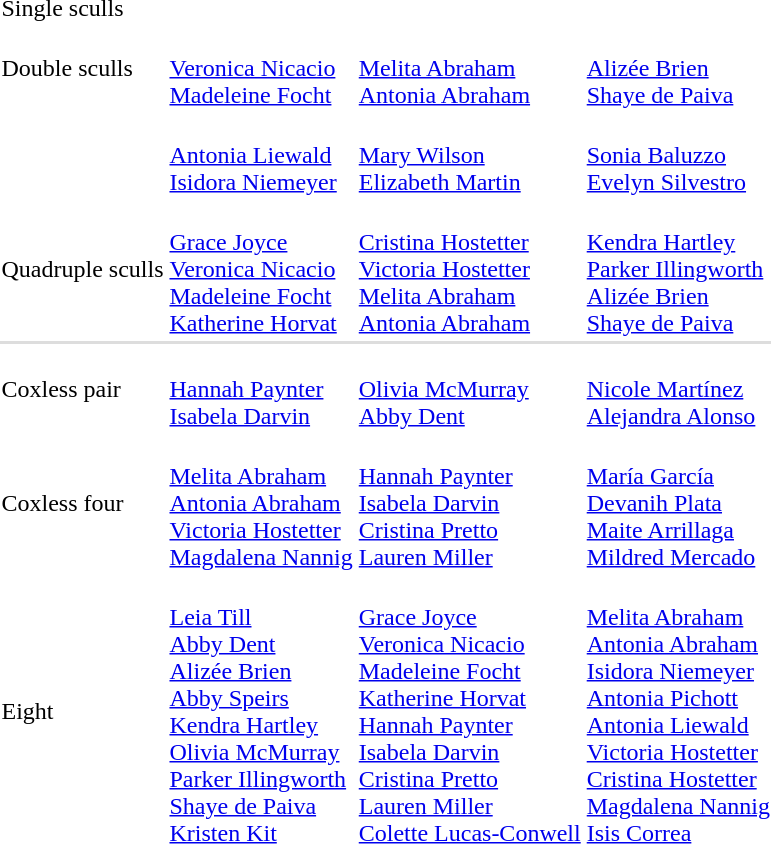<table>
<tr>
<td>Single sculls <br></td>
<td></td>
<td></td>
<td></td>
</tr>
<tr>
<td>Double sculls<br></td>
<td><br><a href='#'>Veronica Nicacio</a><br><a href='#'>Madeleine Focht</a></td>
<td><br><a href='#'>Melita Abraham</a><br><a href='#'>Antonia Abraham</a></td>
<td><br><a href='#'>Alizée Brien</a><br><a href='#'>Shaye de Paiva</a></td>
</tr>
<tr>
<td><br></td>
<td><br><a href='#'>Antonia Liewald</a><br><a href='#'>Isidora Niemeyer</a></td>
<td><br><a href='#'>Mary Wilson</a><br><a href='#'>Elizabeth Martin</a></td>
<td><br><a href='#'>Sonia Baluzzo</a><br><a href='#'>Evelyn Silvestro</a></td>
</tr>
<tr>
<td>Quadruple sculls<br></td>
<td><br><a href='#'>Grace Joyce</a><br><a href='#'>Veronica Nicacio</a><br><a href='#'>Madeleine Focht</a><br><a href='#'>Katherine Horvat</a></td>
<td><br><a href='#'>Cristina Hostetter</a><br><a href='#'>Victoria Hostetter</a><br><a href='#'>Melita Abraham</a><br><a href='#'>Antonia Abraham</a></td>
<td><br><a href='#'>Kendra Hartley</a><br><a href='#'>Parker Illingworth</a><br><a href='#'>Alizée Brien</a><br><a href='#'>Shaye de Paiva</a></td>
</tr>
<tr bgcolor=#DDDDDD>
<td colspan=7></td>
</tr>
<tr>
<td>Coxless pair<br></td>
<td><br><a href='#'>Hannah Paynter</a><br><a href='#'>Isabela Darvin</a></td>
<td><br><a href='#'>Olivia McMurray</a><br><a href='#'>Abby Dent</a></td>
<td><br><a href='#'>Nicole Martínez</a><br><a href='#'>Alejandra Alonso</a></td>
</tr>
<tr>
<td>Coxless four <br></td>
<td><br><a href='#'>Melita Abraham</a><br><a href='#'>Antonia Abraham</a><br><a href='#'>Victoria Hostetter</a><br><a href='#'>Magdalena Nannig</a></td>
<td><br><a href='#'>Hannah Paynter</a><br><a href='#'>Isabela Darvin</a><br><a href='#'>Cristina Pretto</a><br><a href='#'>Lauren Miller</a></td>
<td><br><a href='#'>María García</a><br><a href='#'>Devanih Plata</a><br><a href='#'>Maite Arrillaga</a><br><a href='#'>Mildred Mercado</a></td>
</tr>
<tr>
<td>Eight <br></td>
<td><br><a href='#'>Leia Till</a><br><a href='#'>Abby Dent</a><br><a href='#'>Alizée Brien</a><br><a href='#'>Abby Speirs</a><br><a href='#'>Kendra Hartley</a><br><a href='#'>Olivia McMurray</a><br><a href='#'>Parker Illingworth</a><br><a href='#'>Shaye de Paiva</a><br><a href='#'>Kristen Kit</a></td>
<td><br><a href='#'>Grace Joyce</a><br><a href='#'>Veronica Nicacio</a><br><a href='#'>Madeleine Focht</a><br><a href='#'>Katherine Horvat</a><br><a href='#'>Hannah Paynter</a><br><a href='#'>Isabela Darvin</a><br><a href='#'>Cristina Pretto</a><br><a href='#'>Lauren Miller</a><br><a href='#'>Colette Lucas-Conwell</a></td>
<td><br><a href='#'>Melita Abraham</a><br><a href='#'>Antonia Abraham</a><br><a href='#'>Isidora Niemeyer</a><br><a href='#'>Antonia Pichott</a><br><a href='#'>Antonia Liewald</a><br><a href='#'>Victoria Hostetter</a><br><a href='#'>Cristina Hostetter</a><br><a href='#'>Magdalena Nannig</a><br><a href='#'>Isis Correa</a></td>
</tr>
</table>
